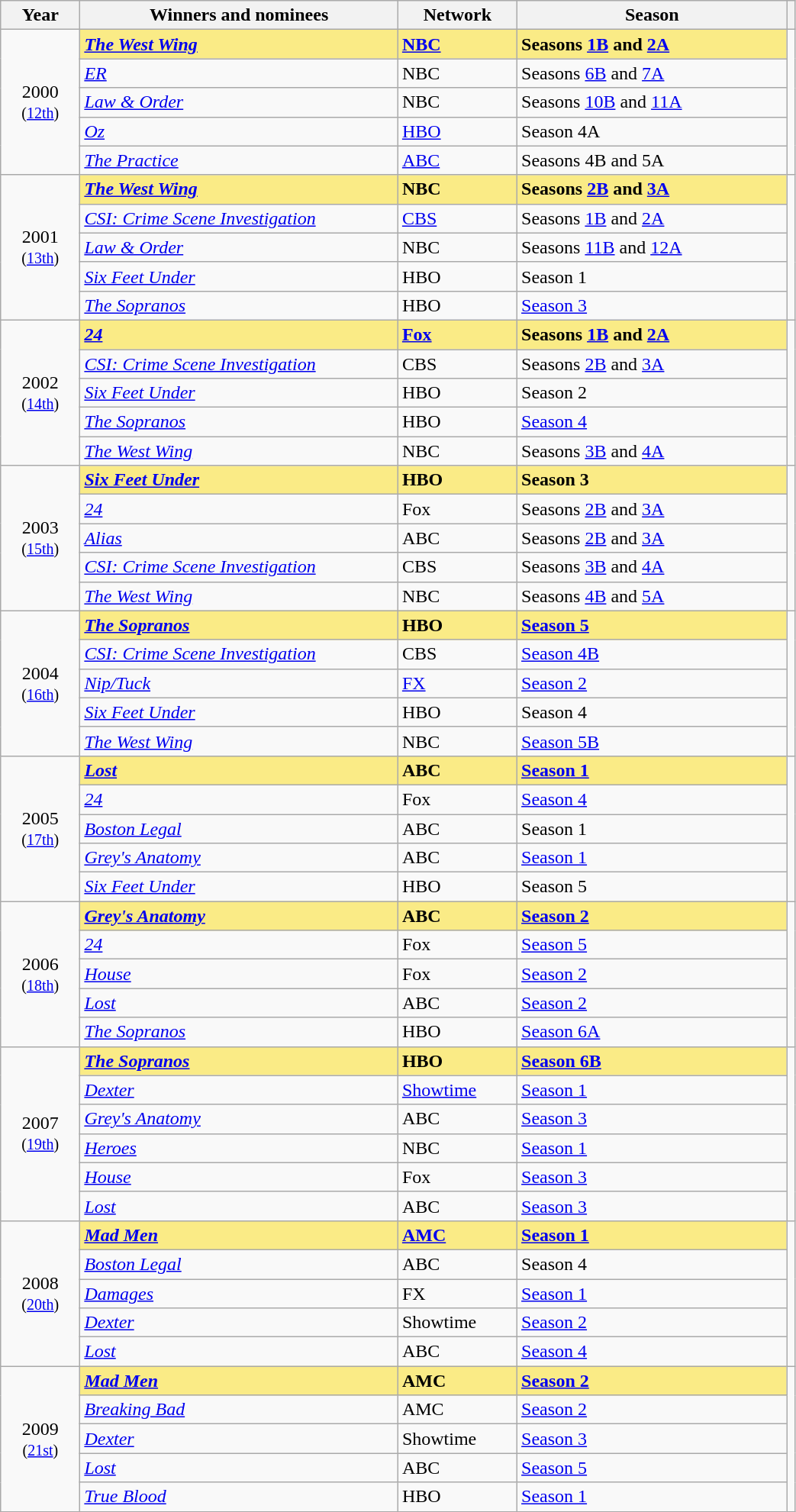<table class="wikitable" width="55%" cellpadding="5">
<tr>
<th width="10%"><strong>Year</strong></th>
<th width="40%"><strong>Winners and nominees</strong></th>
<th width="15%"><strong>Network</strong></th>
<th>Season</th>
<th width="1%"><strong></strong></th>
</tr>
<tr>
<td rowspan="5" style="text-align:center;">2000<br><small>(<a href='#'>12th</a>)</small></td>
<td style="background:#FAEB86;"><strong><em><a href='#'>The West Wing</a></em></strong></td>
<td style="background:#FAEB86;"><strong><a href='#'>NBC</a></strong></td>
<td style="background:#FAEB86;"><strong>Seasons <a href='#'>1B</a> and <a href='#'>2A</a></strong></td>
<td rowspan="5" style="text-align:center;"></td>
</tr>
<tr>
<td><em><a href='#'>ER</a></em></td>
<td>NBC</td>
<td>Seasons <a href='#'>6B</a> and <a href='#'>7A</a></td>
</tr>
<tr>
<td><em><a href='#'>Law & Order</a></em></td>
<td>NBC</td>
<td>Seasons <a href='#'>10B</a> and <a href='#'>11A</a></td>
</tr>
<tr>
<td><em><a href='#'>Oz</a></em></td>
<td><a href='#'>HBO</a></td>
<td>Season 4A</td>
</tr>
<tr>
<td><em><a href='#'>The Practice</a></em></td>
<td><a href='#'>ABC</a></td>
<td>Seasons 4B and 5A</td>
</tr>
<tr>
<td rowspan="5" style="text-align:center;">2001<br><small>(<a href='#'>13th</a>)</small></td>
<td style="background:#FAEB86;"><strong><em><a href='#'>The West Wing</a></em></strong></td>
<td style="background:#FAEB86;"><strong>NBC</strong></td>
<td style="background:#FAEB86;"><strong>Seasons <a href='#'>2B</a> and <a href='#'>3A</a></strong></td>
<td rowspan="5" style="text-align:center;"></td>
</tr>
<tr>
<td><em><a href='#'>CSI: Crime Scene Investigation</a></em></td>
<td><a href='#'>CBS</a></td>
<td>Seasons <a href='#'>1B</a> and <a href='#'>2A</a></td>
</tr>
<tr>
<td><em><a href='#'>Law & Order</a></em></td>
<td>NBC</td>
<td>Seasons <a href='#'>11B</a> and <a href='#'>12A</a></td>
</tr>
<tr>
<td><em><a href='#'>Six Feet Under</a></em></td>
<td>HBO</td>
<td>Season 1</td>
</tr>
<tr>
<td><em><a href='#'>The Sopranos</a></em></td>
<td>HBO</td>
<td><a href='#'>Season 3</a></td>
</tr>
<tr>
<td rowspan="5" style="text-align:center;">2002<br><small>(<a href='#'>14th</a>)</small></td>
<td style="background:#FAEB86;"><strong><em><a href='#'>24</a></em></strong></td>
<td style="background:#FAEB86;"><strong><a href='#'>Fox</a></strong></td>
<td style="background:#FAEB86;"><strong>Seasons <a href='#'>1B</a> and <a href='#'>2A</a></strong></td>
<td rowspan="5" style="text-align:center;"></td>
</tr>
<tr>
<td><em><a href='#'>CSI: Crime Scene Investigation</a></em></td>
<td>CBS</td>
<td>Seasons <a href='#'>2B</a> and <a href='#'>3A</a></td>
</tr>
<tr>
<td><em><a href='#'>Six Feet Under</a></em></td>
<td>HBO</td>
<td>Season 2</td>
</tr>
<tr>
<td><em><a href='#'>The Sopranos</a></em></td>
<td>HBO</td>
<td><a href='#'>Season 4</a></td>
</tr>
<tr>
<td><em><a href='#'>The West Wing</a></em></td>
<td>NBC</td>
<td>Seasons <a href='#'>3B</a> and <a href='#'>4A</a></td>
</tr>
<tr>
<td rowspan="5" style="text-align:center;">2003<br><small>(<a href='#'>15th</a>)</small></td>
<td style="background:#FAEB86;"><strong><em><a href='#'>Six Feet Under</a></em></strong></td>
<td style="background:#FAEB86;"><strong>HBO</strong></td>
<td style="background:#FAEB86;"><strong>Season 3</strong></td>
<td rowspan="5" style="text-align:center;"></td>
</tr>
<tr>
<td><em><a href='#'>24</a></em></td>
<td>Fox</td>
<td>Seasons <a href='#'>2B</a> and <a href='#'>3A</a></td>
</tr>
<tr>
<td><em><a href='#'>Alias</a></em></td>
<td>ABC</td>
<td>Seasons <a href='#'>2B</a> and <a href='#'>3A</a></td>
</tr>
<tr>
<td><em><a href='#'>CSI: Crime Scene Investigation</a></em></td>
<td>CBS</td>
<td>Seasons <a href='#'>3B</a> and <a href='#'>4A</a></td>
</tr>
<tr>
<td><em><a href='#'>The West Wing</a></em></td>
<td>NBC</td>
<td>Seasons <a href='#'>4B</a> and <a href='#'>5A</a></td>
</tr>
<tr>
<td rowspan="5" style="text-align:center;">2004<br><small>(<a href='#'>16th</a>)</small></td>
<td style="background:#FAEB86;"><strong><em><a href='#'>The Sopranos</a></em></strong></td>
<td style="background:#FAEB86;"><strong>HBO</strong></td>
<td style="background:#FAEB86;"><a href='#'><strong>Season 5</strong></a></td>
<td rowspan="5" style="text-align:center;"></td>
</tr>
<tr>
<td><em><a href='#'>CSI: Crime Scene Investigation</a></em></td>
<td>CBS</td>
<td><a href='#'>Season 4B</a></td>
</tr>
<tr>
<td><em><a href='#'>Nip/Tuck</a></em></td>
<td><a href='#'>FX</a></td>
<td><a href='#'>Season 2</a></td>
</tr>
<tr>
<td><em><a href='#'>Six Feet Under</a></em></td>
<td>HBO</td>
<td>Season 4</td>
</tr>
<tr>
<td><em><a href='#'>The West Wing</a></em></td>
<td>NBC</td>
<td><a href='#'>Season 5B</a></td>
</tr>
<tr>
<td rowspan="5" style="text-align:center;">2005<br><small>(<a href='#'>17th</a>)</small></td>
<td style="background:#FAEB86;"><strong><em><a href='#'>Lost</a></em></strong></td>
<td style="background:#FAEB86;"><strong>ABC</strong></td>
<td style="background:#FAEB86;"><a href='#'><strong>Season 1</strong></a></td>
<td rowspan="5" style="text-align:center;"></td>
</tr>
<tr>
<td><em><a href='#'>24</a></em></td>
<td>Fox</td>
<td><a href='#'>Season 4</a></td>
</tr>
<tr>
<td><em><a href='#'>Boston Legal</a></em></td>
<td>ABC</td>
<td>Season 1</td>
</tr>
<tr>
<td><em><a href='#'>Grey's Anatomy</a></em></td>
<td>ABC</td>
<td><a href='#'>Season 1</a></td>
</tr>
<tr>
<td><em><a href='#'>Six Feet Under</a></em></td>
<td>HBO</td>
<td>Season 5</td>
</tr>
<tr>
<td rowspan="5" style="text-align:center;">2006<br><small>(<a href='#'>18th</a>)</small></td>
<td style="background:#FAEB86;"><strong><em><a href='#'>Grey's Anatomy</a></em></strong></td>
<td style="background:#FAEB86;"><strong>ABC</strong></td>
<td style="background:#FAEB86;"><a href='#'><strong>Season 2</strong></a></td>
<td rowspan="5" style="text-align:center;"></td>
</tr>
<tr>
<td><em><a href='#'>24</a></em></td>
<td>Fox</td>
<td><a href='#'>Season 5</a></td>
</tr>
<tr>
<td><em><a href='#'>House</a></em></td>
<td>Fox</td>
<td><a href='#'>Season 2</a></td>
</tr>
<tr>
<td><em><a href='#'>Lost</a></em></td>
<td>ABC</td>
<td><a href='#'>Season 2</a></td>
</tr>
<tr>
<td><em><a href='#'>The Sopranos</a></em></td>
<td>HBO</td>
<td><a href='#'>Season 6A</a></td>
</tr>
<tr>
<td rowspan="6" style="text-align:center;">2007<br><small>(<a href='#'>19th</a>)</small></td>
<td style="background:#FAEB86;"><strong><em><a href='#'>The Sopranos</a></em></strong></td>
<td style="background:#FAEB86;"><strong>HBO</strong></td>
<td style="background:#FAEB86;"><a href='#'><strong>Season 6B</strong></a></td>
<td rowspan="6" style="text-align:center;"></td>
</tr>
<tr>
<td><em><a href='#'>Dexter</a></em></td>
<td><a href='#'>Showtime</a></td>
<td><a href='#'>Season 1</a></td>
</tr>
<tr>
<td><em><a href='#'>Grey's Anatomy</a></em></td>
<td>ABC</td>
<td><a href='#'>Season 3</a></td>
</tr>
<tr>
<td><em><a href='#'>Heroes</a></em></td>
<td>NBC</td>
<td><a href='#'>Season 1</a></td>
</tr>
<tr>
<td><em><a href='#'>House</a></em></td>
<td>Fox</td>
<td><a href='#'>Season 3</a></td>
</tr>
<tr>
<td><em><a href='#'>Lost</a></em></td>
<td>ABC</td>
<td><a href='#'>Season 3</a></td>
</tr>
<tr>
<td rowspan="5" style="text-align:center;">2008<br><small>(<a href='#'>20th</a>)</small></td>
<td style="background:#FAEB86;"><strong><em><a href='#'>Mad Men</a></em></strong></td>
<td style="background:#FAEB86;"><strong><a href='#'>AMC</a></strong></td>
<td style="background:#FAEB86;"><a href='#'><strong>Season 1</strong></a></td>
<td rowspan="5" style="text-align:center;"></td>
</tr>
<tr>
<td><em><a href='#'>Boston Legal</a></em></td>
<td>ABC</td>
<td>Season 4</td>
</tr>
<tr>
<td><em><a href='#'>Damages</a></em></td>
<td>FX</td>
<td><a href='#'>Season 1</a></td>
</tr>
<tr>
<td><em><a href='#'>Dexter</a></em></td>
<td>Showtime</td>
<td><a href='#'>Season 2</a></td>
</tr>
<tr>
<td><em><a href='#'>Lost</a></em></td>
<td>ABC</td>
<td><a href='#'>Season 4</a></td>
</tr>
<tr>
<td rowspan="5" style="text-align:center;">2009<br><small>(<a href='#'>21st</a>)</small></td>
<td style="background:#FAEB86;"><strong><em><a href='#'>Mad Men</a></em></strong></td>
<td style="background:#FAEB86;"><strong>AMC</strong></td>
<td style="background:#FAEB86;"><a href='#'><strong>Season 2</strong></a></td>
<td rowspan="5" style="text-align:center;"></td>
</tr>
<tr>
<td><em><a href='#'>Breaking Bad</a></em></td>
<td>AMC</td>
<td><a href='#'>Season 2</a></td>
</tr>
<tr>
<td><em><a href='#'>Dexter</a></em></td>
<td>Showtime</td>
<td><a href='#'>Season 3</a></td>
</tr>
<tr>
<td><em><a href='#'>Lost</a></em></td>
<td>ABC</td>
<td><a href='#'>Season 5</a></td>
</tr>
<tr>
<td><em><a href='#'>True Blood</a></em></td>
<td>HBO</td>
<td><a href='#'>Season 1</a></td>
</tr>
</table>
